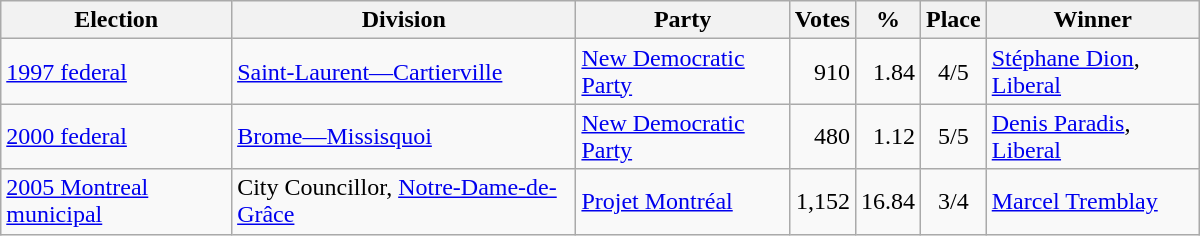<table class="wikitable" width="800">
<tr>
<th align="left">Election</th>
<th align="left">Division</th>
<th align="left">Party</th>
<th align="right">Votes</th>
<th align="right">%</th>
<th align="center">Place</th>
<th align="center">Winner</th>
</tr>
<tr>
<td align="left"><a href='#'>1997 federal</a></td>
<td align="left"><a href='#'>Saint-Laurent—Cartierville</a></td>
<td align="left"><a href='#'>New Democratic Party</a></td>
<td align="right">910</td>
<td align="right">1.84</td>
<td align="center">4/5</td>
<td align="left"><a href='#'>Stéphane Dion</a>, <a href='#'>Liberal</a></td>
</tr>
<tr>
<td align="left"><a href='#'>2000 federal</a></td>
<td align="left"><a href='#'>Brome—Missisquoi</a></td>
<td align="left"><a href='#'>New Democratic Party</a></td>
<td align="right">480</td>
<td align="right">1.12</td>
<td align="center">5/5</td>
<td align="left"><a href='#'>Denis Paradis</a>, <a href='#'>Liberal</a></td>
</tr>
<tr>
<td align="left"><a href='#'>2005 Montreal municipal</a></td>
<td align="left">City Councillor, <a href='#'>Notre-Dame-de-Grâce</a></td>
<td align="left"><a href='#'>Projet Montréal</a></td>
<td align="right">1,152</td>
<td align="right">16.84</td>
<td align="center">3/4</td>
<td align="left"><a href='#'>Marcel Tremblay</a></td>
</tr>
</table>
